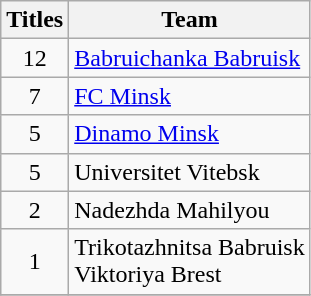<table class="wikitable" style="text-align: center;">
<tr>
<th>Titles</th>
<th>Team</th>
</tr>
<tr>
<td align="center">12</td>
<td align="left"><a href='#'>Babruichanka Babruisk</a></td>
</tr>
<tr>
<td align="center">7</td>
<td align="left"><a href='#'>FC Minsk</a></td>
</tr>
<tr>
<td align="center">5</td>
<td align="left"><a href='#'>Dinamo Minsk</a></td>
</tr>
<tr>
<td align="center">5</td>
<td align="left">Universitet Vitebsk</td>
</tr>
<tr>
<td align="center">2</td>
<td align="left">Nadezhda Mahilyou</td>
</tr>
<tr>
<td align="center">1</td>
<td align="left">Trikotazhnitsa Babruisk<br>Viktoriya Brest</td>
</tr>
<tr>
</tr>
</table>
